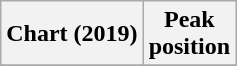<table class="wikitable sortable plainrowheaders" style="text-align:center">
<tr>
<th scope="col">Chart (2019)</th>
<th scope="col">Peak<br>position</th>
</tr>
<tr>
</tr>
</table>
